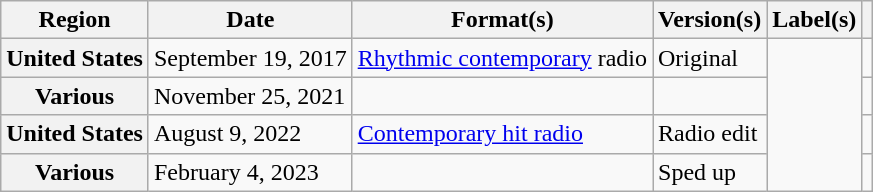<table class="wikitable plainrowheaders">
<tr>
<th scope="col">Region</th>
<th scope="col">Date</th>
<th scope="col">Format(s)</th>
<th scope="col">Version(s)</th>
<th scope="col">Label(s)</th>
<th scope="col"></th>
</tr>
<tr>
<th scope="row">United States</th>
<td>September 19, 2017</td>
<td><a href='#'>Rhythmic contemporary</a> radio</td>
<td>Original</td>
<td rowspan="4"></td>
<td align="center"></td>
</tr>
<tr>
<th scope="row">Various</th>
<td>November 25, 2021</td>
<td></td>
<td></td>
<td align="center"></td>
</tr>
<tr>
<th scope="row">United States</th>
<td>August 9, 2022</td>
<td><a href='#'>Contemporary hit radio</a></td>
<td>Radio edit</td>
<td align="center"></td>
</tr>
<tr>
<th scope="row">Various</th>
<td>February 4, 2023</td>
<td></td>
<td>Sped up</td>
<td align="center"></td>
</tr>
</table>
